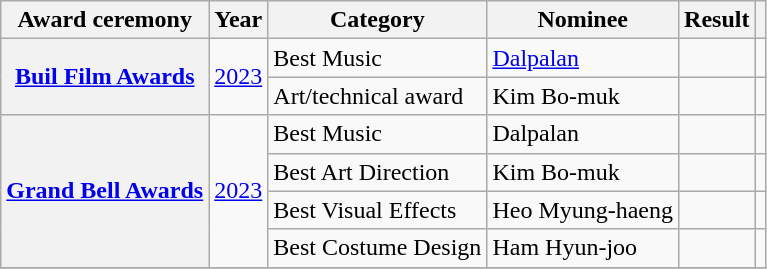<table class="wikitable plainrowheaders sortable">
<tr>
<th scope="col">Award ceremony</th>
<th scope="col">Year</th>
<th scope="col">Category</th>
<th scope="col">Nominee</th>
<th scope="col">Result</th>
<th scope="col" class="unsortable"></th>
</tr>
<tr>
<th scope="row" rowspan="2"><a href='#'>Buil Film Awards</a></th>
<td rowspan="2"><a href='#'>2023</a></td>
<td>Best Music</td>
<td><a href='#'>Dalpalan</a></td>
<td></td>
<td></td>
</tr>
<tr>
<td>Art/technical award</td>
<td>Kim Bo-muk</td>
<td></td>
<td></td>
</tr>
<tr>
<th scope="row" rowspan="4"><a href='#'>Grand Bell Awards</a></th>
<td rowspan="4"><a href='#'>2023</a></td>
<td>Best Music</td>
<td>Dalpalan</td>
<td></td>
<td></td>
</tr>
<tr>
<td>Best Art Direction</td>
<td>Kim Bo-muk</td>
<td></td>
<td></td>
</tr>
<tr>
<td>Best Visual Effects</td>
<td>Heo Myung-haeng</td>
<td></td>
<td></td>
</tr>
<tr>
<td>Best Costume Design</td>
<td>Ham Hyun-joo</td>
<td></td>
<td></td>
</tr>
<tr>
</tr>
</table>
